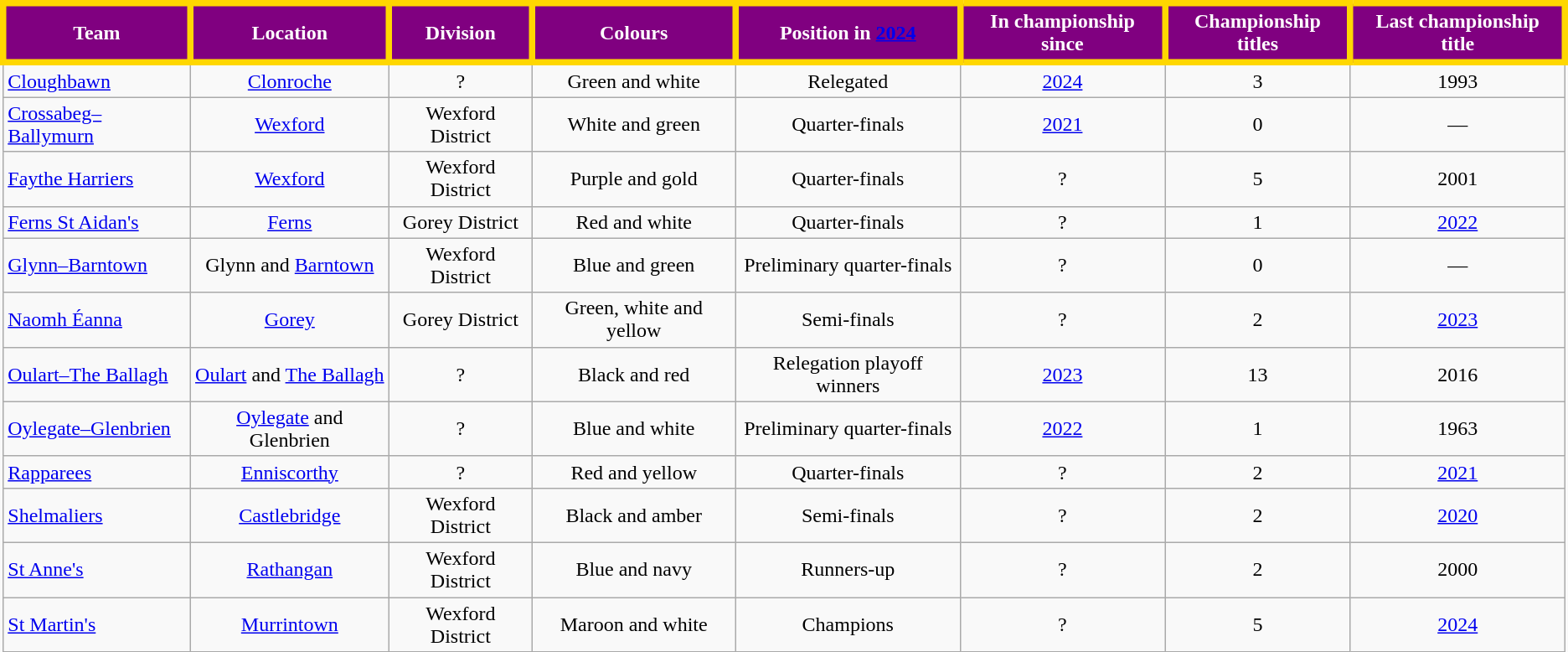<table class="wikitable sortable" style="text-align:center">
<tr>
<th style="background:purple;color:white;border:5px solid gold">Team</th>
<th style="background:purple;color:white;border:5px solid gold">Location</th>
<th style="background:purple;color:white;border:5px solid gold">Division</th>
<th style="background:purple;color:white;border:5px solid gold">Colours</th>
<th style="background:purple;color:white;border:5px solid gold">Position in <a href='#'>2024</a></th>
<th style="background:purple;color:white;border:5px solid gold">In championship since</th>
<th style="background:purple;color:white;border:5px solid gold">Championship titles</th>
<th style="background:purple;color:white;border:5px solid gold">Last championship title</th>
</tr>
<tr>
<td style="text-align:left"> <a href='#'>Cloughbawn</a></td>
<td><a href='#'>Clonroche</a></td>
<td>?</td>
<td>Green and white</td>
<td>Relegated</td>
<td><a href='#'>2024</a></td>
<td>3</td>
<td>1993</td>
</tr>
<tr>
<td style="text-align:left"> <a href='#'>Crossabeg–Ballymurn</a></td>
<td><a href='#'>Wexford</a></td>
<td>Wexford District</td>
<td>White and green</td>
<td>Quarter-finals</td>
<td><a href='#'>2021</a></td>
<td>0</td>
<td>—</td>
</tr>
<tr>
<td style="text-align:left"> <a href='#'>Faythe Harriers</a></td>
<td><a href='#'>Wexford</a></td>
<td>Wexford District</td>
<td>Purple and gold</td>
<td>Quarter-finals</td>
<td>?</td>
<td>5</td>
<td>2001</td>
</tr>
<tr>
<td style="text-align:left"> <a href='#'>Ferns St Aidan's</a></td>
<td><a href='#'>Ferns</a></td>
<td>Gorey District</td>
<td>Red and white</td>
<td>Quarter-finals</td>
<td>?</td>
<td>1</td>
<td><a href='#'>2022</a></td>
</tr>
<tr>
<td style="text-align:left"> <a href='#'>Glynn–Barntown</a></td>
<td>Glynn and <a href='#'>Barntown</a></td>
<td>Wexford District</td>
<td>Blue and green</td>
<td>Preliminary quarter-finals</td>
<td>?</td>
<td>0</td>
<td>—</td>
</tr>
<tr>
<td style="text-align:left"> <a href='#'>Naomh Éanna</a></td>
<td><a href='#'>Gorey</a></td>
<td>Gorey District</td>
<td>Green, white and yellow</td>
<td>Semi-finals</td>
<td>?</td>
<td>2</td>
<td><a href='#'>2023</a></td>
</tr>
<tr>
<td style="text-align:left"> <a href='#'>Oulart–The Ballagh</a></td>
<td><a href='#'>Oulart</a> and <a href='#'>The Ballagh</a></td>
<td>?</td>
<td>Black and red</td>
<td>Relegation playoff winners</td>
<td><a href='#'>2023</a></td>
<td>13</td>
<td>2016</td>
</tr>
<tr>
<td style="text-align:left"> <a href='#'>Oylegate–Glenbrien</a></td>
<td><a href='#'>Oylegate</a> and Glenbrien</td>
<td>?</td>
<td>Blue and white</td>
<td>Preliminary quarter-finals</td>
<td><a href='#'>2022</a></td>
<td>1</td>
<td>1963</td>
</tr>
<tr>
<td style="text-align:left"> <a href='#'>Rapparees</a></td>
<td><a href='#'>Enniscorthy</a></td>
<td>?</td>
<td>Red and yellow</td>
<td>Quarter-finals</td>
<td>?</td>
<td>2</td>
<td><a href='#'>2021</a></td>
</tr>
<tr>
<td style="text-align:left"> <a href='#'>Shelmaliers</a></td>
<td><a href='#'>Castlebridge</a></td>
<td>Wexford District</td>
<td>Black and amber</td>
<td>Semi-finals</td>
<td>?</td>
<td>2</td>
<td><a href='#'>2020</a></td>
</tr>
<tr>
<td style="text-align:left"> <a href='#'>St Anne's</a></td>
<td><a href='#'>Rathangan</a></td>
<td>Wexford District</td>
<td>Blue and navy</td>
<td>Runners-up</td>
<td>?</td>
<td>2</td>
<td>2000</td>
</tr>
<tr>
<td style="text-align:left"> <a href='#'>St Martin's</a></td>
<td><a href='#'>Murrintown</a></td>
<td>Wexford District</td>
<td>Maroon and white</td>
<td>Champions</td>
<td>?</td>
<td>5</td>
<td><a href='#'>2024</a></td>
</tr>
</table>
